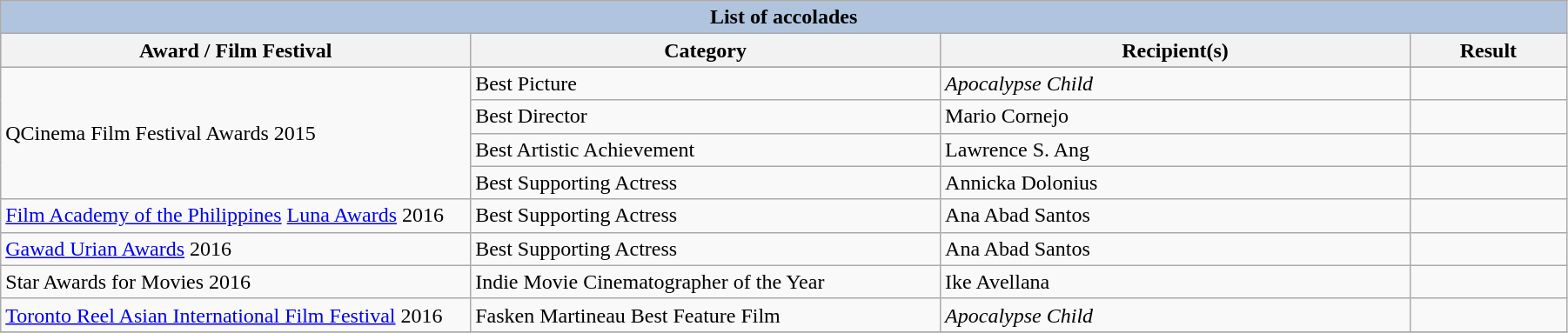<table class="wikitable sortable" style="width:95%;">
<tr style="background:#ccc; text-align:center;">
<th colspan=5 style="background:#B0C4DE;">List of accolades</th>
</tr>
<tr style="background:#ccc; text-align:center;">
<th scope="col" style="width:30%;">Award / Film Festival</th>
<th scope="col" style="width:30%;">Category</th>
<th scope="col" style="width:30%;">Recipient(s)</th>
<th scope="col" style="width:10%;">Result</th>
</tr>
<tr>
<td rowspan=5>QCinema Film Festival Awards 2015</td>
</tr>
<tr>
<td>Best Picture</td>
<td><em>Apocalypse Child</em></td>
<td></td>
</tr>
<tr>
<td>Best Director</td>
<td>Mario Cornejo</td>
<td></td>
</tr>
<tr>
<td>Best Artistic Achievement</td>
<td>Lawrence S. Ang</td>
<td></td>
</tr>
<tr>
<td>Best Supporting Actress</td>
<td>Annicka Dolonius</td>
<td></td>
</tr>
<tr>
<td><a href='#'>Film Academy of the Philippines</a> <a href='#'>Luna Awards</a> 2016</td>
<td>Best Supporting Actress</td>
<td>Ana Abad Santos</td>
<td></td>
</tr>
<tr>
<td><a href='#'>Gawad Urian Awards</a> 2016</td>
<td>Best Supporting Actress</td>
<td>Ana Abad Santos</td>
<td></td>
</tr>
<tr>
<td>Star Awards for Movies 2016</td>
<td>Indie Movie Cinematographer of the Year</td>
<td>Ike Avellana</td>
<td></td>
</tr>
<tr>
<td><a href='#'>Toronto Reel Asian International Film Festival</a> 2016</td>
<td>Fasken Martineau Best Feature Film</td>
<td><em>Apocalypse Child</em></td>
<td></td>
</tr>
<tr>
</tr>
</table>
